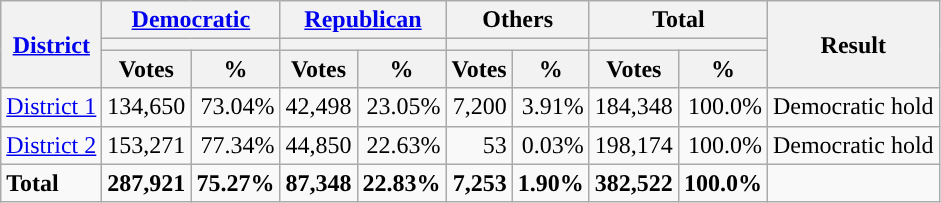<table class="wikitable plainrowheaders sortable" style="font-size:100%; text-align:right;">
<tr>
<th scope=col rowspan=3><a href='#'>District</a></th>
<th scope=col colspan=2><a href='#'>Democratic</a></th>
<th scope=col colspan=2><a href='#'>Republican</a></th>
<th scope=col colspan=2>Others</th>
<th scope=col colspan=2>Total</th>
<th scope=col rowspan=3>Result</th>
</tr>
<tr>
<th scope=col colspan=2 style="background:"></th>
<th scope=col colspan=2 style="background:"></th>
<th scope=col colspan=2></th>
<th scope=col colspan=2></th>
</tr>
<tr>
<th scope=col data-sort-type="number">Votes</th>
<th scope=col data-sort-type="number">%</th>
<th scope=col data-sort-type="number">Votes</th>
<th scope=col data-sort-type="number">%</th>
<th scope=col data-sort-type="number">Votes</th>
<th scope=col data-sort-type="number">%</th>
<th scope=col data-sort-type="number">Votes</th>
<th scope=col data-sort-type="number">%</th>
</tr>
<tr>
<td align=left><a href='#'>District 1</a></td>
<td>134,650</td>
<td>73.04%</td>
<td>42,498</td>
<td>23.05%</td>
<td>7,200</td>
<td>3.91%</td>
<td>184,348</td>
<td>100.0%</td>
<td align=left>Democratic hold</td>
</tr>
<tr>
<td align=left><a href='#'>District 2</a></td>
<td>153,271</td>
<td>77.34%</td>
<td>44,850</td>
<td>22.63%</td>
<td>53</td>
<td>0.03%</td>
<td>198,174</td>
<td>100.0%</td>
<td align=left>Democratic hold</td>
</tr>
<tr class="sortbottom" style="font-weight:bold">
<td align=left>Total</td>
<td>287,921</td>
<td>75.27%</td>
<td>87,348</td>
<td>22.83%</td>
<td>7,253</td>
<td>1.90%</td>
<td>382,522</td>
<td>100.0%</td>
<td></td>
</tr>
</table>
